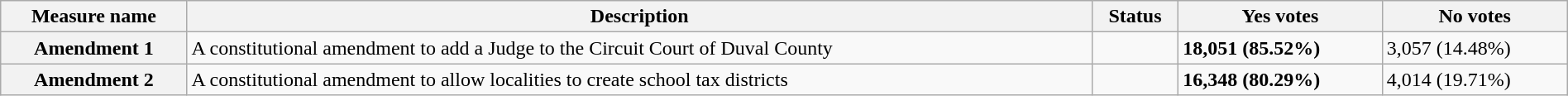<table class="wikitable sortable plainrowheaders" style="width:100%">
<tr>
<th scope="col">Measure name</th>
<th class="unsortable" scope="col">Description</th>
<th scope="col">Status</th>
<th scope="col">Yes votes</th>
<th scope="col">No votes</th>
</tr>
<tr>
<th scope="row">Amendment 1</th>
<td>A constitutional amendment to add a Judge to the Circuit Court of Duval County</td>
<td></td>
<td><strong>18,051 (85.52%)</strong></td>
<td>3,057 (14.48%)</td>
</tr>
<tr>
<th scope="row">Amendment 2</th>
<td>A constitutional amendment to allow localities to create school tax districts</td>
<td></td>
<td><strong>16,348 (80.29%)</strong></td>
<td>4,014 (19.71%)</td>
</tr>
</table>
